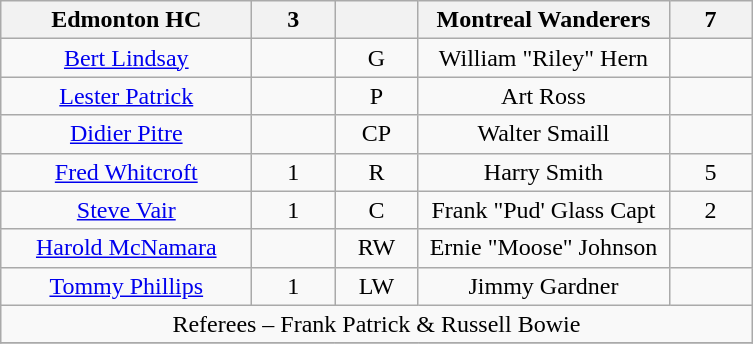<table class="wikitable" style="text-align:center;">
<tr>
<th style="width:10em">Edmonton HC</th>
<th style="width:3em">3</th>
<th style="width:3em"></th>
<th style="width:10em">Montreal Wanderers</th>
<th style="width:3em">7</th>
</tr>
<tr>
<td><a href='#'>Bert Lindsay</a></td>
<td></td>
<td>G</td>
<td>William "Riley" Hern</td>
<td></td>
</tr>
<tr>
<td><a href='#'>Lester Patrick</a></td>
<td></td>
<td>P</td>
<td>Art Ross</td>
<td></td>
</tr>
<tr>
<td><a href='#'>Didier Pitre</a></td>
<td></td>
<td>CP</td>
<td>Walter Smaill</td>
<td></td>
</tr>
<tr>
<td><a href='#'>Fred Whitcroft</a></td>
<td>1</td>
<td>R</td>
<td>Harry Smith</td>
<td>5</td>
</tr>
<tr>
<td><a href='#'>Steve Vair</a></td>
<td>1</td>
<td>C</td>
<td>Frank "Pud' Glass Capt</td>
<td>2</td>
</tr>
<tr>
<td><a href='#'>Harold McNamara</a></td>
<td></td>
<td>RW</td>
<td>Ernie "Moose" Johnson</td>
<td></td>
</tr>
<tr>
<td><a href='#'>Tommy Phillips</a></td>
<td>1</td>
<td>LW</td>
<td>Jimmy Gardner</td>
<td></td>
</tr>
<tr>
<td colspan="5">Referees – Frank Patrick & Russell Bowie</td>
</tr>
<tr>
</tr>
</table>
